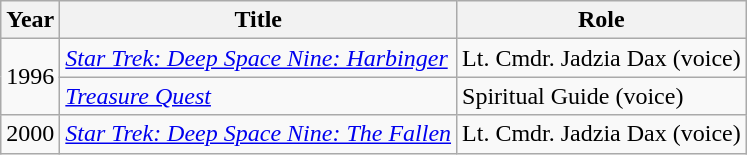<table class="wikitable sortable">
<tr>
<th>Year</th>
<th>Title</th>
<th>Role</th>
</tr>
<tr>
<td rowspan=2>1996</td>
<td><em><a href='#'>Star Trek: Deep Space Nine: Harbinger</a></em></td>
<td>Lt.  Cmdr. Jadzia Dax (voice)</td>
</tr>
<tr>
<td><em><a href='#'>Treasure Quest</a></em></td>
<td>Spiritual Guide (voice)</td>
</tr>
<tr>
<td>2000</td>
<td><em><a href='#'>Star Trek: Deep Space Nine: The Fallen</a></em></td>
<td>Lt.  Cmdr. Jadzia Dax (voice)</td>
</tr>
</table>
